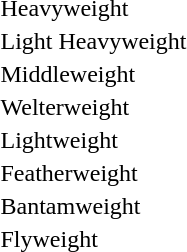<table>
<tr>
<td>Heavyweight</td>
<td></td>
<td></td>
<td></td>
<td></td>
</tr>
<tr>
<td>Light Heavyweight</td>
<td></td>
<td></td>
<td></td>
<td></td>
</tr>
<tr>
<td>Middleweight</td>
<td></td>
<td></td>
<td></td>
<td></td>
</tr>
<tr>
<td>Welterweight</td>
<td></td>
<td></td>
<td></td>
<td></td>
</tr>
<tr>
<td>Lightweight</td>
<td></td>
<td></td>
<td></td>
<td></td>
</tr>
<tr>
<td>Featherweight</td>
<td></td>
<td></td>
<td></td>
<td></td>
</tr>
<tr>
<td>Bantamweight</td>
<td></td>
<td></td>
<td></td>
<td></td>
</tr>
<tr>
<td>Flyweight</td>
<td></td>
<td></td>
<td></td>
<td></td>
</tr>
</table>
